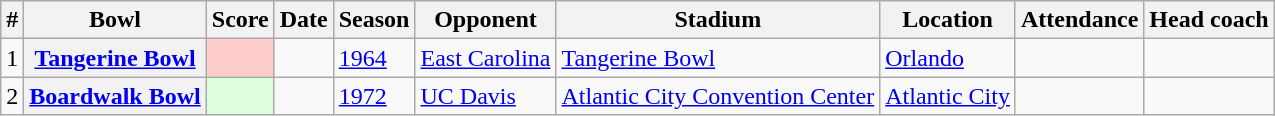<table class="wikitable sortable">
<tr>
<th scope="col">#</th>
<th scope="col">Bowl</th>
<th scope="col">Score</th>
<th scope="col">Date</th>
<th scope="col">Season</th>
<th scope="col">Opponent</th>
<th scope="col">Stadium</th>
<th scope="col">Location</th>
<th scope="col">Attendance</th>
<th scope="col">Head coach</th>
</tr>
<tr>
<td style="text-align:center;">1</td>
<th scope="row"><a href='#'>Tangerine Bowl</a></th>
<td style="background:#fcc;"></td>
<td></td>
<td><a href='#'>1964</a></td>
<td><a href='#'>East Carolina</a></td>
<td><a href='#'>Tangerine Bowl</a></td>
<td><a href='#'>Orlando</a></td>
<td></td>
<td></td>
</tr>
<tr>
<td style="text-align:center;">2</td>
<th scope="row"><a href='#'>Boardwalk Bowl</a></th>
<td style="background:#dfd;"></td>
<td></td>
<td><a href='#'>1972</a></td>
<td><a href='#'>UC Davis</a></td>
<td><a href='#'>Atlantic City Convention Center</a></td>
<td><a href='#'>Atlantic City</a></td>
<td></td>
<td></td>
</tr>
</table>
